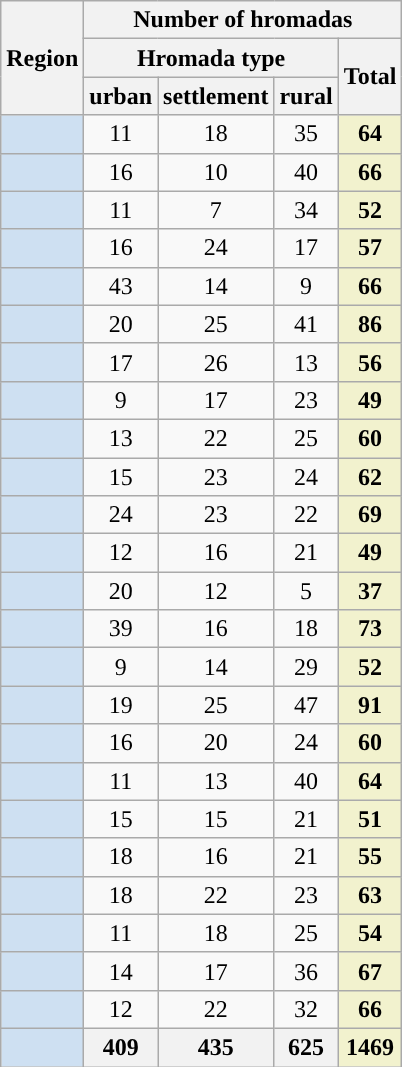<table class="wikitable sortable">
<tr>
<th rowspan="3">Region</th>
<th colspan="4">Number of hromadas</th>
</tr>
<tr>
<th colspan="3">Hromada type</th>
<th rowspan="2">Total</th>
</tr>
<tr>
<th>urban</th>
<th>settlement</th>
<th>rural</th>
</tr>
<tr>
<td style="background:#CEE0F2; color:black"></td>
<td align="center">11</td>
<td align="center">18</td>
<td align="center">35</td>
<td style="background:#F2F2CE; color:black; text-align:center;"><strong>64</strong></td>
</tr>
<tr>
<td style="background:#CEE0F2; color:black"></td>
<td align="center">16</td>
<td align="center">10</td>
<td align="center">40</td>
<td style="background:#F2F2CE; color:black; text-align:center;"><strong>66</strong></td>
</tr>
<tr>
<td style="background:#CEE0F2; color:black"></td>
<td align="center">11</td>
<td align="center">7</td>
<td align="center">34</td>
<td style="background:#F2F2CE; color:black; text-align:center;"><strong>52</strong></td>
</tr>
<tr>
<td style="background:#CEE0F2; color:black"></td>
<td align="center">16</td>
<td align="center">24</td>
<td align="center">17</td>
<td style="background:#F2F2CE; color:black; text-align:center;"><strong>57</strong></td>
</tr>
<tr>
<td style="background:#CEE0F2; color:black"></td>
<td align="center">43</td>
<td align="center">14</td>
<td align="center">9</td>
<td style="background:#F2F2CE; color:black; text-align:center;"><strong>66</strong></td>
</tr>
<tr>
<td style="background:#CEE0F2; color:black"></td>
<td align="center">20</td>
<td align="center">25</td>
<td align="center">41</td>
<td style="background:#F2F2CE; color:black; text-align:center;"><strong>86</strong></td>
</tr>
<tr>
<td style="background:#CEE0F2; color:black"></td>
<td align="center">17</td>
<td align="center">26</td>
<td align="center">13</td>
<td style="background:#F2F2CE; color:black; text-align:center;"><strong>56</strong></td>
</tr>
<tr>
<td style="background:#CEE0F2; color:black"></td>
<td align="center">9</td>
<td align="center">17</td>
<td align="center">23</td>
<td style="background:#F2F2CE; color:black; text-align:center;"><strong>49</strong></td>
</tr>
<tr>
<td style="background:#CEE0F2; color:black"></td>
<td align="center">13</td>
<td align="center">22</td>
<td align="center">25</td>
<td style="background:#F2F2CE; color:black; text-align:center;"><strong>60</strong></td>
</tr>
<tr>
<td style="background:#CEE0F2; color:black"></td>
<td align="center">15</td>
<td align="center">23</td>
<td align="center">24</td>
<td style="background:#F2F2CE; color:black; text-align:center;"><strong>62</strong></td>
</tr>
<tr>
<td style="background:#CEE0F2; color:black"></td>
<td align="center">24</td>
<td align="center">23</td>
<td align="center">22</td>
<td style="background:#F2F2CE; color:black; text-align:center;"><strong>69</strong></td>
</tr>
<tr>
<td style="background:#CEE0F2; color:black"></td>
<td align="center">12</td>
<td align="center">16</td>
<td align="center">21</td>
<td style="background:#F2F2CE; color:black; text-align:center;"><strong>49</strong></td>
</tr>
<tr>
<td style="background:#CEE0F2; color:black"></td>
<td align="center">20</td>
<td align="center">12</td>
<td align="center">5</td>
<td style="background:#F2F2CE; color:black; text-align:center;"><strong>37</strong></td>
</tr>
<tr>
<td style="background:#CEE0F2; color:black"></td>
<td align="center">39</td>
<td align="center">16</td>
<td align="center">18</td>
<td style="background:#F2F2CE; color:black; text-align:center;"><strong>73</strong></td>
</tr>
<tr>
<td style="background:#CEE0F2; color:black"></td>
<td align="center">9</td>
<td align="center">14</td>
<td align="center">29</td>
<td style="background:#F2F2CE; color:black; text-align:center;"><strong>52</strong></td>
</tr>
<tr>
<td style="background:#CEE0F2; color:black"></td>
<td align="center">19</td>
<td align="center">25</td>
<td align="center">47</td>
<td style="background:#F2F2CE; color:black; text-align:center;"><strong>91</strong></td>
</tr>
<tr>
<td style="background:#CEE0F2; color:black"></td>
<td align="center">16</td>
<td align="center">20</td>
<td align="center">24</td>
<td style="background:#F2F2CE; color:black; text-align:center;"><strong>60</strong></td>
</tr>
<tr>
<td style="background:#CEE0F2; color:black"></td>
<td align="center">11</td>
<td align="center">13</td>
<td align="center">40</td>
<td style="background:#F2F2CE; color:black; text-align:center;"><strong>64</strong></td>
</tr>
<tr>
<td style="background:#CEE0F2; color:black"></td>
<td align="center">15</td>
<td align="center">15</td>
<td align="center">21</td>
<td style="background:#F2F2CE; color:black; text-align:center;"><strong>51</strong></td>
</tr>
<tr>
<td style="background:#CEE0F2; color:black"></td>
<td align="center">18</td>
<td align="center">16</td>
<td align="center">21</td>
<td style="background:#F2F2CE; color:black; text-align:center;"><strong>55</strong></td>
</tr>
<tr>
<td style="background:#CEE0F2; color:black"></td>
<td align="center">18</td>
<td align="center">22</td>
<td align="center">23</td>
<td style="background:#F2F2CE; color:black; text-align:center;"><strong>63</strong></td>
</tr>
<tr>
<td style="background:#CEE0F2; color:black"></td>
<td align="center">11</td>
<td align="center">18</td>
<td align="center">25</td>
<td style="background:#F2F2CE; color:black; text-align:center;"><strong>54</strong></td>
</tr>
<tr>
<td style="background:#CEE0F2; color:black"></td>
<td align="center">14</td>
<td align="center">17</td>
<td align="center">36</td>
<td style="background:#F2F2CE; color:black; text-align:center;"><strong>67</strong></td>
</tr>
<tr>
<td style="background:#CEE0F2; color:black"></td>
<td align="center">12</td>
<td align="center">22</td>
<td align="center">32</td>
<td style="background:#F2F2CE; color:black; text-align:center;"><strong>66</strong></td>
</tr>
<tr>
<td style="background:#CEE0F2; color:black; text-align:center;"><strong></strong></td>
<th>409</th>
<th>435</th>
<th>625</th>
<td style="background:#F2F2CE; color:black; text-align:center;"><strong>1469</strong></td>
</tr>
</table>
